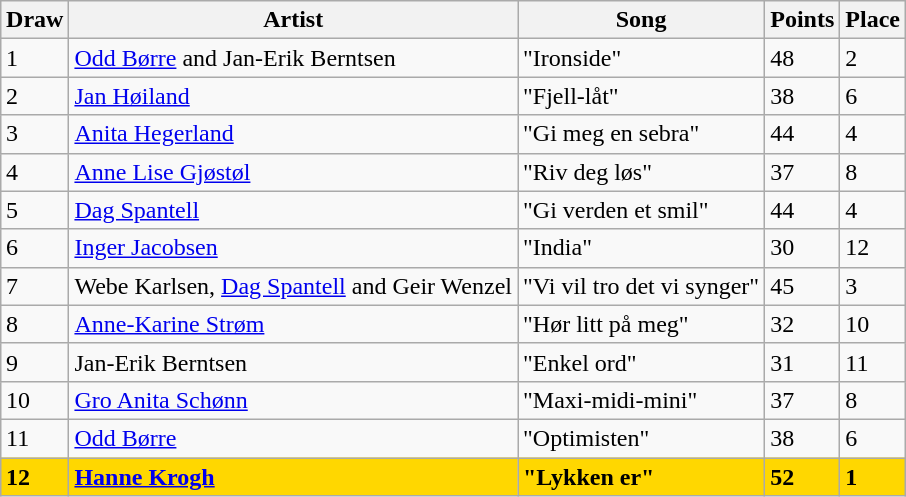<table class="sortable wikitable" style="margin: 1em auto 1em auto">
<tr>
<th>Draw</th>
<th>Artist</th>
<th>Song</th>
<th>Points</th>
<th>Place</th>
</tr>
<tr>
<td>1</td>
<td><a href='#'>Odd Børre</a> and Jan-Erik Berntsen</td>
<td>"Ironside"</td>
<td>48</td>
<td>2</td>
</tr>
<tr>
<td>2</td>
<td><a href='#'>Jan Høiland</a></td>
<td>"Fjell-låt"</td>
<td>38</td>
<td>6</td>
</tr>
<tr>
<td>3</td>
<td><a href='#'>Anita Hegerland</a></td>
<td>"Gi meg en sebra"</td>
<td>44</td>
<td>4</td>
</tr>
<tr>
<td>4</td>
<td><a href='#'>Anne Lise Gjøstøl</a></td>
<td>"Riv deg løs"</td>
<td>37</td>
<td>8</td>
</tr>
<tr>
<td>5</td>
<td><a href='#'>Dag Spantell</a></td>
<td>"Gi verden et smil"</td>
<td>44</td>
<td>4</td>
</tr>
<tr>
<td>6</td>
<td><a href='#'>Inger Jacobsen</a></td>
<td>"India"</td>
<td>30</td>
<td>12</td>
</tr>
<tr>
<td>7</td>
<td>Webe Karlsen, <a href='#'>Dag Spantell</a> and Geir Wenzel</td>
<td>"Vi vil tro det vi synger"</td>
<td>45</td>
<td>3</td>
</tr>
<tr>
<td>8</td>
<td><a href='#'>Anne-Karine Strøm</a></td>
<td>"Hør litt på meg"</td>
<td>32</td>
<td>10</td>
</tr>
<tr>
<td>9</td>
<td>Jan-Erik Berntsen</td>
<td>"Enkel ord"</td>
<td>31</td>
<td>11</td>
</tr>
<tr>
<td>10</td>
<td><a href='#'>Gro Anita Schønn</a></td>
<td>"Maxi-midi-mini"</td>
<td>37</td>
<td>8</td>
</tr>
<tr>
<td>11</td>
<td><a href='#'>Odd Børre</a></td>
<td>"Optimisten"</td>
<td>38</td>
<td>6</td>
</tr>
<tr style="background:gold; font-weight:bold;">
<td>12</td>
<td><a href='#'>Hanne Krogh</a></td>
<td>"Lykken er"</td>
<td>52</td>
<td>1</td>
</tr>
</table>
